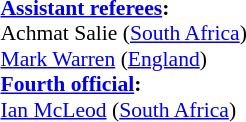<table width=100% style="font-size: 90%">
<tr>
<td><br><strong><a href='#'>Assistant referees</a>:</strong>
<br>Achmat Salie (<a href='#'>South Africa</a>)
<br><a href='#'>Mark Warren</a> (<a href='#'>England</a>)
<br><strong><a href='#'>Fourth official</a>:</strong>
<br><a href='#'>Ian McLeod</a> (<a href='#'>South Africa</a>)</td>
</tr>
</table>
